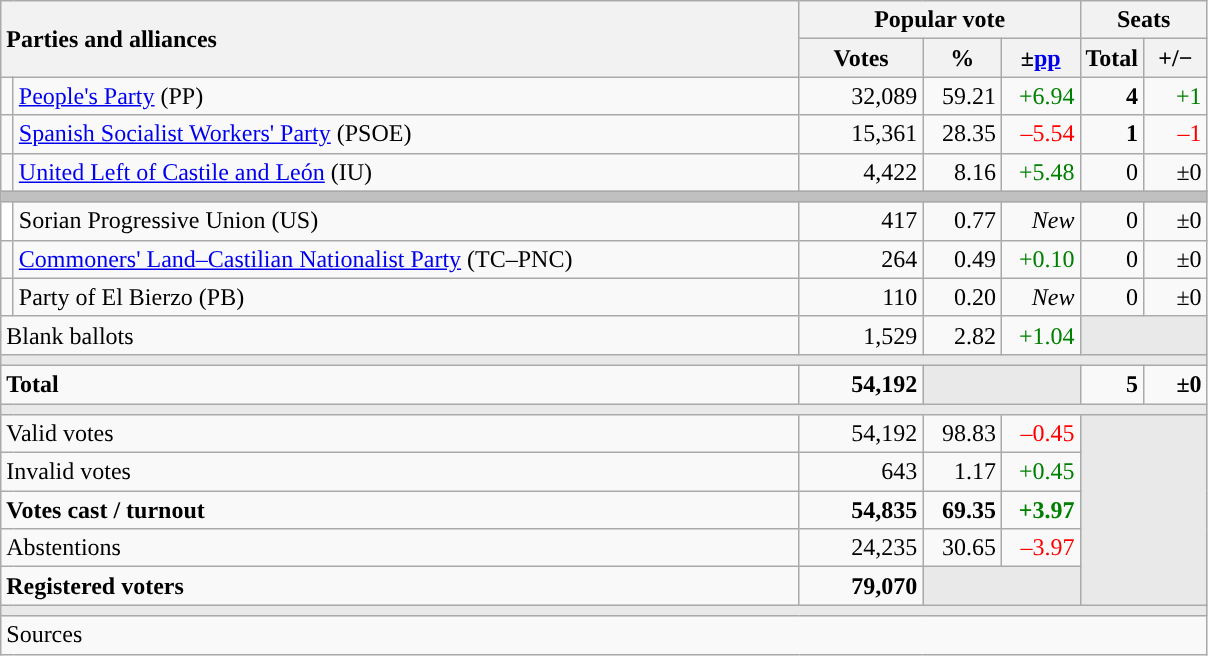<table class="wikitable" style="text-align:right;">
<tr>
<th style="text-align:left;" rowspan="2" colspan="2" width="525">Parties and alliances</th>
<th colspan="3">Popular vote</th>
<th colspan="2">Seats</th>
</tr>
<tr>
<th width="75">Votes</th>
<th width="45">%</th>
<th width="45">±<a href='#'>pp</a></th>
<th width="35">Total</th>
<th width="35">+/−</th>
</tr>
<tr>
<td width="1" style="color:inherit;background:"></td>
<td align="left"><a href='#'>People's Party</a> (PP)</td>
<td>32,089</td>
<td>59.21</td>
<td style="color:green;">+6.94</td>
<td><strong>4</strong></td>
<td style="color:green;">+1</td>
</tr>
<tr>
<td style="color:inherit;background:"></td>
<td align="left"><a href='#'>Spanish Socialist Workers' Party</a> (PSOE)</td>
<td>15,361</td>
<td>28.35</td>
<td style="color:red;">–5.54</td>
<td><strong>1</strong></td>
<td style="color:red;">–1</td>
</tr>
<tr>
<td style="color:inherit;background:"></td>
<td align="left"><a href='#'>United Left of Castile and León</a> (IU)</td>
<td>4,422</td>
<td>8.16</td>
<td style="color:green;">+5.48</td>
<td>0</td>
<td>±0</td>
</tr>
<tr>
<td colspan="7" bgcolor="#C0C0C0"></td>
</tr>
<tr>
<td bgcolor="white"></td>
<td align="left">Sorian Progressive Union (US)</td>
<td>417</td>
<td>0.77</td>
<td><em>New</em></td>
<td>0</td>
<td>±0</td>
</tr>
<tr>
<td style="color:inherit;background:"></td>
<td align="left"><a href='#'>Commoners' Land–Castilian Nationalist Party</a> (TC–PNC)</td>
<td>264</td>
<td>0.49</td>
<td style="color:green;">+0.10</td>
<td>0</td>
<td>±0</td>
</tr>
<tr>
<td style="color:inherit;background:"></td>
<td align="left">Party of El Bierzo (PB)</td>
<td>110</td>
<td>0.20</td>
<td><em>New</em></td>
<td>0</td>
<td>±0</td>
</tr>
<tr>
<td align="left" colspan="2">Blank ballots</td>
<td>1,529</td>
<td>2.82</td>
<td style="color:green;">+1.04</td>
<td bgcolor="#E9E9E9" colspan="2"></td>
</tr>
<tr>
<td colspan="7" bgcolor="#E9E9E9"></td>
</tr>
<tr style="font-weight:bold;">
<td align="left" colspan="2">Total</td>
<td>54,192</td>
<td bgcolor="#E9E9E9" colspan="2"></td>
<td>5</td>
<td>±0</td>
</tr>
<tr>
<td colspan="7" bgcolor="#E9E9E9"></td>
</tr>
<tr>
<td align="left" colspan="2">Valid votes</td>
<td>54,192</td>
<td>98.83</td>
<td style="color:red;">–0.45</td>
<td bgcolor="#E9E9E9" colspan="2" rowspan="5"></td>
</tr>
<tr>
<td align="left" colspan="2">Invalid votes</td>
<td>643</td>
<td>1.17</td>
<td style="color:green;">+0.45</td>
</tr>
<tr style="font-weight:bold;">
<td align="left" colspan="2">Votes cast / turnout</td>
<td>54,835</td>
<td>69.35</td>
<td style="color:green;">+3.97</td>
</tr>
<tr>
<td align="left" colspan="2">Abstentions</td>
<td>24,235</td>
<td>30.65</td>
<td style="color:red;">–3.97</td>
</tr>
<tr style="font-weight:bold;">
<td align="left" colspan="2">Registered voters</td>
<td>79,070</td>
<td bgcolor="#E9E9E9" colspan="2"></td>
</tr>
<tr>
<td colspan="7" bgcolor="#E9E9E9"></td>
</tr>
<tr>
<td align="left" colspan="7">Sources</td>
</tr>
</table>
